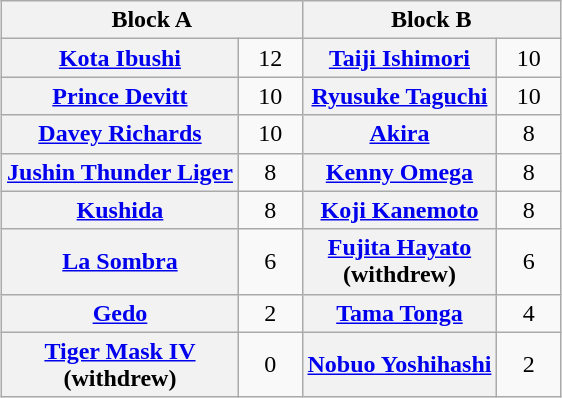<table class="wikitable" style="margin: 1em auto 1em auto;text-align:center">
<tr>
<th colspan="2">Block A</th>
<th colspan="2">Block B</th>
</tr>
<tr>
<th><a href='#'>Kota Ibushi</a></th>
<td style="width:35px">12</td>
<th><a href='#'>Taiji Ishimori</a></th>
<td style="width:35px">10</td>
</tr>
<tr>
<th><a href='#'>Prince Devitt</a></th>
<td>10</td>
<th><a href='#'>Ryusuke Taguchi</a></th>
<td>10</td>
</tr>
<tr>
<th><a href='#'>Davey Richards</a></th>
<td>10</td>
<th><a href='#'>Akira</a></th>
<td>8</td>
</tr>
<tr>
<th><a href='#'>Jushin Thunder Liger</a></th>
<td>8</td>
<th><a href='#'>Kenny Omega</a></th>
<td>8</td>
</tr>
<tr>
<th><a href='#'>Kushida</a></th>
<td>8</td>
<th><a href='#'>Koji Kanemoto</a></th>
<td>8</td>
</tr>
<tr>
<th><a href='#'>La Sombra</a></th>
<td>6</td>
<th><a href='#'>Fujita Hayato</a><br>(withdrew)</th>
<td>6</td>
</tr>
<tr>
<th><a href='#'>Gedo</a></th>
<td>2</td>
<th><a href='#'>Tama Tonga</a></th>
<td>4</td>
</tr>
<tr>
<th><a href='#'>Tiger Mask IV</a><br>(withdrew)</th>
<td>0</td>
<th><a href='#'>Nobuo Yoshihashi</a></th>
<td>2</td>
</tr>
</table>
